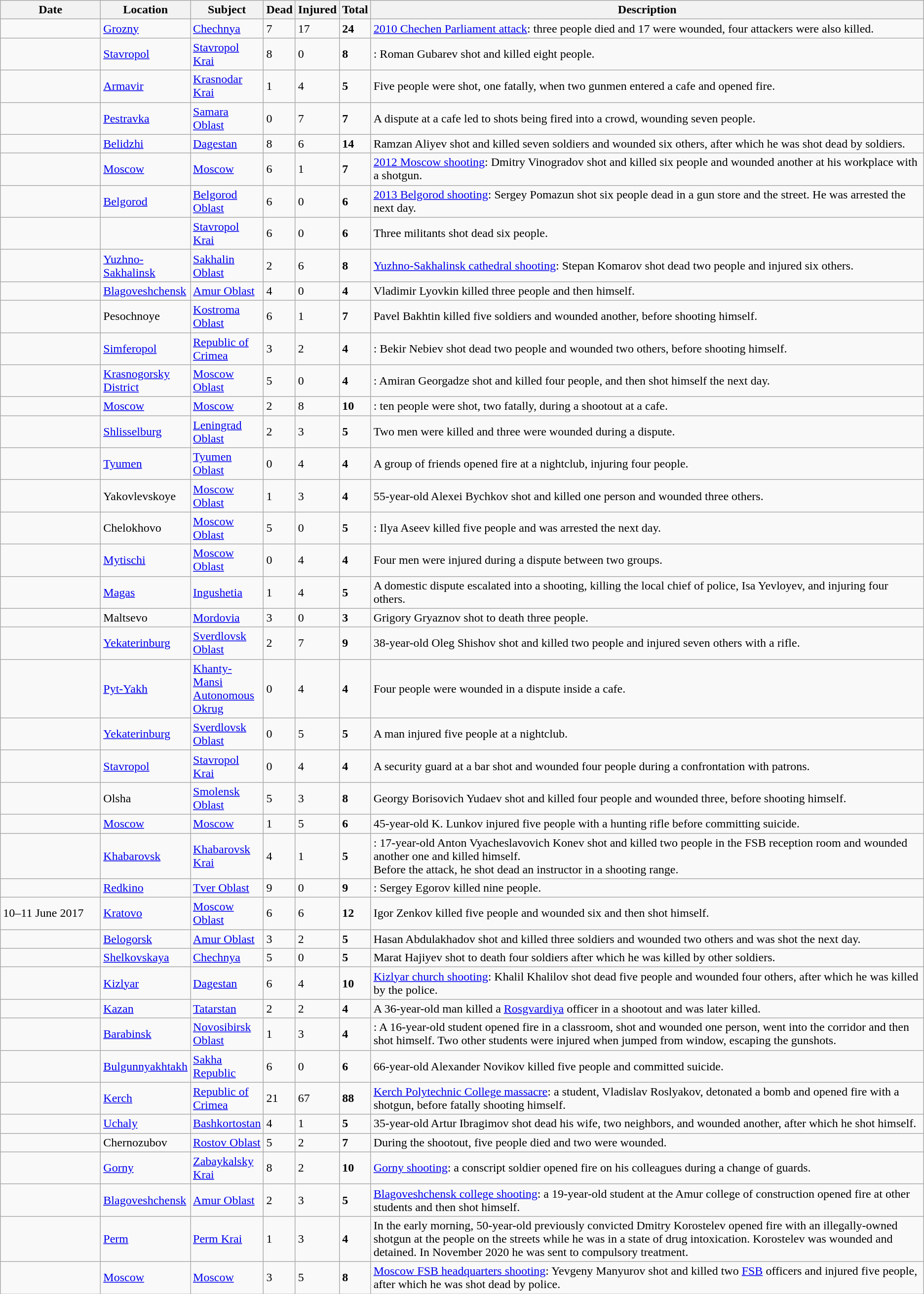<table class="wikitable sortable">
<tr>
<th scope="col" style="width: 8rem;">Date</th>
<th scope="col" style="width: 5rem;">Location</th>
<th scope="col" style="width: 5rem;">Subject</th>
<th data-sort-type=number>Dead</th>
<th data-sort-type=number>Injured</th>
<th data-sort-type=number>Total</th>
<th class=unsortable>Description</th>
</tr>
<tr>
<td></td>
<td><a href='#'>Grozny</a></td>
<td><a href='#'>Chechnya</a></td>
<td>7</td>
<td>17</td>
<td><strong>24</strong></td>
<td><a href='#'>2010 Chechen Parliament attack</a>: three people died and 17 were wounded, four attackers were also killed.</td>
</tr>
<tr>
<td></td>
<td><a href='#'>Stavropol</a></td>
<td><a href='#'>Stavropol Krai</a></td>
<td>8</td>
<td>0</td>
<td><strong>8</strong></td>
<td>: Roman Gubarev shot and killed eight people.</td>
</tr>
<tr>
<td></td>
<td><a href='#'>Armavir</a></td>
<td><a href='#'>Krasnodar Krai</a></td>
<td>1</td>
<td>4</td>
<td><strong>5</strong></td>
<td>Five people were shot, one fatally, when two gunmen entered a cafe and opened fire.</td>
</tr>
<tr>
<td></td>
<td><a href='#'>Pestravka</a></td>
<td><a href='#'>Samara Oblast</a></td>
<td>0</td>
<td>7</td>
<td><strong>7</strong></td>
<td>A dispute at a cafe led to shots being fired into a crowd, wounding seven people.</td>
</tr>
<tr>
<td></td>
<td><a href='#'>Belidzhi</a></td>
<td><a href='#'>Dagestan</a></td>
<td>8</td>
<td>6</td>
<td><strong>14</strong></td>
<td>Ramzan Aliyev shot and killed seven soldiers and wounded six others, after which he was shot dead by soldiers.</td>
</tr>
<tr>
<td></td>
<td><a href='#'>Moscow</a></td>
<td><a href='#'>Moscow</a></td>
<td>6</td>
<td>1</td>
<td><strong>7</strong></td>
<td><a href='#'>2012 Moscow shooting</a>: Dmitry Vinogradov shot and killed six people and wounded another at his workplace with a shotgun.</td>
</tr>
<tr>
<td></td>
<td><a href='#'>Belgorod</a></td>
<td><a href='#'>Belgorod Oblast</a></td>
<td>6</td>
<td>0</td>
<td><strong>6</strong></td>
<td><a href='#'>2013 Belgorod shooting</a>: Sergey Pomazun shot six people dead in a gun store and the street. He was arrested the next day.</td>
</tr>
<tr>
<td></td>
<td></td>
<td><a href='#'>Stavropol Krai</a></td>
<td>6</td>
<td>0</td>
<td><strong>6</strong></td>
<td>Three militants shot dead six people.</td>
</tr>
<tr>
<td></td>
<td><a href='#'>Yuzhno-Sakhalinsk</a></td>
<td><a href='#'>Sakhalin Oblast</a></td>
<td>2</td>
<td>6</td>
<td><strong>8</strong></td>
<td><a href='#'>Yuzhno-Sakhalinsk cathedral shooting</a>: Stepan Komarov shot dead two people and injured six others.</td>
</tr>
<tr>
<td></td>
<td><a href='#'>Blagoveshchensk</a></td>
<td><a href='#'>Amur Oblast</a></td>
<td>4</td>
<td>0</td>
<td><strong>4</strong></td>
<td>Vladimir Lyovkin killed three people and then himself.</td>
</tr>
<tr>
<td></td>
<td>Pesochnoye</td>
<td><a href='#'>Kostroma Oblast</a></td>
<td>6</td>
<td>1</td>
<td><strong>7</strong></td>
<td>Pavel Bakhtin killed five soldiers and wounded another, before shooting himself.</td>
</tr>
<tr>
<td></td>
<td><a href='#'>Simferopol</a></td>
<td><a href='#'>Republic of Crimea</a></td>
<td>3</td>
<td>2</td>
<td><strong>4</strong></td>
<td>: Bekir Nebiev shot dead two people and wounded two others, before shooting himself.</td>
</tr>
<tr>
<td></td>
<td><a href='#'>Krasnogorsky District</a></td>
<td><a href='#'>Moscow Oblast</a></td>
<td>5</td>
<td>0</td>
<td><strong>4</strong></td>
<td>: Amiran Georgadze shot and killed four people, and then shot himself the next day.</td>
</tr>
<tr>
<td></td>
<td><a href='#'>Moscow</a></td>
<td><a href='#'>Moscow</a></td>
<td>2</td>
<td>8</td>
<td><strong>10</strong></td>
<td>: ten people were shot, two fatally, during a shootout at a cafe.</td>
</tr>
<tr>
<td></td>
<td><a href='#'>Shlisselburg</a></td>
<td><a href='#'>Leningrad Oblast</a></td>
<td>2</td>
<td>3</td>
<td><strong>5</strong></td>
<td>Two men were killed and three were wounded during a dispute.</td>
</tr>
<tr>
<td></td>
<td><a href='#'>Tyumen</a></td>
<td><a href='#'>Tyumen Oblast</a></td>
<td>0</td>
<td>4</td>
<td><strong>4</strong></td>
<td>A group of friends opened fire at a nightclub, injuring four people.</td>
</tr>
<tr>
<td></td>
<td>Yakovlevskoye</td>
<td><a href='#'>Moscow Oblast</a></td>
<td>1</td>
<td>3</td>
<td><strong>4</strong></td>
<td>55-year-old Alexei Bychkov shot and killed one person and wounded three others.</td>
</tr>
<tr>
<td></td>
<td>Chelokhovo</td>
<td><a href='#'>Moscow Oblast</a></td>
<td>5</td>
<td>0</td>
<td><strong>5</strong></td>
<td>: Ilya Aseev killed five people and was arrested the next day.</td>
</tr>
<tr>
<td></td>
<td><a href='#'>Mytischi</a></td>
<td><a href='#'>Moscow Oblast</a></td>
<td>0</td>
<td>4</td>
<td><strong>4</strong></td>
<td>Four men were injured during a dispute between two groups.</td>
</tr>
<tr>
<td></td>
<td><a href='#'>Magas</a></td>
<td><a href='#'>Ingushetia</a></td>
<td>1</td>
<td>4</td>
<td><strong>5</strong></td>
<td>A domestic dispute escalated into a shooting, killing the local chief of police, Isa Yevloyev, and injuring four others.</td>
</tr>
<tr>
<td></td>
<td>Maltsevo</td>
<td><a href='#'>Mordovia</a></td>
<td>3</td>
<td>0</td>
<td><strong>3</strong></td>
<td>Grigory Gryaznov shot to death three people.</td>
</tr>
<tr>
<td></td>
<td><a href='#'>Yekaterinburg</a></td>
<td><a href='#'>Sverdlovsk Oblast</a></td>
<td>2</td>
<td>7</td>
<td><strong>9</strong></td>
<td>38-year-old Oleg Shishov shot and killed two people and injured seven others with a rifle.</td>
</tr>
<tr>
<td></td>
<td><a href='#'>Pyt-Yakh</a></td>
<td><a href='#'>Khanty-Mansi Autonomous Okrug</a></td>
<td>0</td>
<td>4</td>
<td><strong>4</strong></td>
<td>Four people were wounded in a dispute inside a cafe.</td>
</tr>
<tr>
<td></td>
<td><a href='#'>Yekaterinburg</a></td>
<td><a href='#'>Sverdlovsk Oblast</a></td>
<td>0</td>
<td>5</td>
<td><strong>5</strong></td>
<td>A man injured five people at a nightclub.</td>
</tr>
<tr>
<td></td>
<td><a href='#'>Stavropol</a></td>
<td><a href='#'>Stavropol Krai</a></td>
<td>0</td>
<td>4</td>
<td><strong>4</strong></td>
<td>A security guard at a bar shot and wounded four people during a confrontation with patrons.</td>
</tr>
<tr>
<td></td>
<td>Olsha</td>
<td><a href='#'>Smolensk Oblast</a></td>
<td>5</td>
<td>3</td>
<td><strong>8</strong></td>
<td>Georgy Borisovich Yudaev shot and killed four people and wounded three, before shooting himself.</td>
</tr>
<tr>
<td></td>
<td><a href='#'>Moscow</a></td>
<td><a href='#'>Moscow</a></td>
<td>1</td>
<td>5</td>
<td><strong>6</strong></td>
<td>45-year-old K. Lunkov injured five people with a hunting rifle before committing suicide.</td>
</tr>
<tr>
<td></td>
<td><a href='#'>Khabarovsk</a></td>
<td><a href='#'>Khabarovsk Krai</a></td>
<td>4</td>
<td>1</td>
<td><strong>5</strong></td>
<td>: 17-year-old Anton Vyacheslavovich Konev shot and killed two people in the FSB reception room and wounded another one and killed himself.<br>Before the attack, he shot dead an instructor in a shooting range.</td>
</tr>
<tr>
<td></td>
<td><a href='#'>Redkino</a></td>
<td><a href='#'>Tver Oblast</a></td>
<td>9</td>
<td>0</td>
<td><strong>9</strong></td>
<td>: Sergey Egorov killed nine people.</td>
</tr>
<tr>
<td>10–11 June 2017</td>
<td><a href='#'>Kratovo</a></td>
<td><a href='#'>Moscow Oblast</a></td>
<td>6</td>
<td>6</td>
<td><strong>12</strong></td>
<td> Igor Zenkov killed five people and wounded six and then shot himself.</td>
</tr>
<tr>
<td></td>
<td><a href='#'>Belogorsk</a></td>
<td><a href='#'>Amur Oblast</a></td>
<td>3</td>
<td>2</td>
<td><strong>5</strong></td>
<td>Hasan Abdulakhadov shot and killed three soldiers and wounded two others and was shot the next day.</td>
</tr>
<tr>
<td></td>
<td><a href='#'>Shelkovskaya</a></td>
<td><a href='#'>Chechnya</a></td>
<td>5</td>
<td>0</td>
<td><strong>5</strong></td>
<td>Marat Hajiyev shot to death four soldiers after which he was killed by other soldiers.</td>
</tr>
<tr>
<td></td>
<td><a href='#'>Kizlyar</a></td>
<td><a href='#'>Dagestan</a></td>
<td>6</td>
<td>4</td>
<td><strong>10</strong></td>
<td><a href='#'>Kizlyar church shooting</a>: Khalil Khalilov shot dead five people and wounded four others, after which he was killed by the police.</td>
</tr>
<tr>
<td></td>
<td><a href='#'>Kazan</a></td>
<td><a href='#'>Tatarstan</a></td>
<td>2</td>
<td>2</td>
<td><strong>4</strong></td>
<td>A 36-year-old man killed a <a href='#'>Rosgvardiya</a> officer in a shootout and was later killed.</td>
</tr>
<tr>
<td></td>
<td><a href='#'>Barabinsk</a></td>
<td><a href='#'>Novosibirsk Oblast</a></td>
<td>1</td>
<td>3</td>
<td><strong>4</strong></td>
<td>: A 16-year-old student opened fire in a classroom, shot and wounded one person, went into the corridor and then shot himself. Two other students were injured when jumped from window, escaping the gunshots.</td>
</tr>
<tr>
<td></td>
<td><a href='#'>Bulgunnyakhtakh</a></td>
<td><a href='#'>Sakha Republic</a></td>
<td>6</td>
<td>0</td>
<td><strong>6</strong></td>
<td>66-year-old Alexander Novikov killed five people and committed suicide.</td>
</tr>
<tr>
<td></td>
<td><a href='#'>Kerch</a></td>
<td><a href='#'>Republic of Crimea</a></td>
<td>21</td>
<td>67</td>
<td><strong>88</strong></td>
<td><a href='#'>Kerch Polytechnic College massacre</a>: a student, Vladislav Roslyakov, detonated a bomb and opened fire with a shotgun, before fatally shooting himself.</td>
</tr>
<tr>
<td></td>
<td><a href='#'>Uchaly</a></td>
<td><a href='#'>Bashkortostan</a></td>
<td>4</td>
<td>1</td>
<td><strong>5</strong></td>
<td>35-year-old Artur Ibragimov shot dead his wife, two neighbors, and wounded another, after which he shot himself.</td>
</tr>
<tr>
<td></td>
<td>Chernozubov</td>
<td><a href='#'>Rostov Oblast</a></td>
<td>5</td>
<td>2</td>
<td><strong>7</strong></td>
<td>During the shootout, five people died and two were wounded.</td>
</tr>
<tr>
<td></td>
<td><a href='#'>Gorny</a></td>
<td><a href='#'>Zabaykalsky Krai</a></td>
<td>8</td>
<td>2</td>
<td><strong>10</strong></td>
<td><a href='#'>Gorny shooting</a>: a conscript soldier opened fire on his colleagues during a change of guards.</td>
</tr>
<tr>
<td></td>
<td><a href='#'>Blagoveshchensk</a></td>
<td><a href='#'>Amur Oblast</a></td>
<td>2</td>
<td>3</td>
<td><strong>5</strong></td>
<td><a href='#'>Blagoveshchensk college shooting</a>: a 19-year-old student at the Amur college of construction opened fire at other students and then shot himself.</td>
</tr>
<tr>
<td></td>
<td><a href='#'>Perm</a></td>
<td><a href='#'>Perm Krai</a></td>
<td>1</td>
<td>3</td>
<td><strong>4</strong></td>
<td>In the early morning, 50-year-old previously convicted Dmitry Korostelev opened fire with an illegally-owned shotgun at the people on the streets while he was in a state of drug intoxication. Korostelev was wounded and detained. In November 2020 he was sent to compulsory treatment.</td>
</tr>
<tr>
<td></td>
<td><a href='#'>Moscow</a></td>
<td><a href='#'>Moscow</a></td>
<td>3</td>
<td>5</td>
<td><strong>8</strong></td>
<td><a href='#'>Moscow FSB headquarters shooting</a>: Yevgeny Manyurov shot and killed two <a href='#'>FSB</a> officers and injured five people, after which he was shot dead by police.</td>
</tr>
</table>
